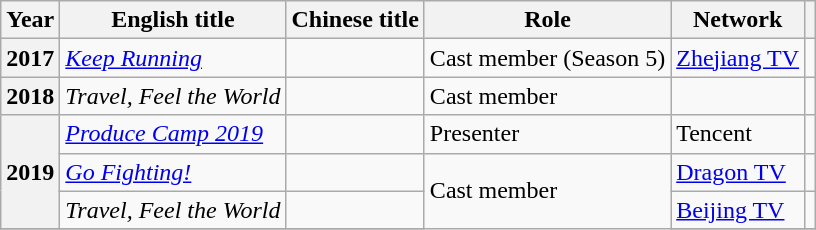<table class="wikitable plainrowheaders sortable">
<tr>
<th>Year</th>
<th>English title</th>
<th>Chinese title</th>
<th>Role</th>
<th>Network</th>
<th ! class="unsortable"></th>
</tr>
<tr>
<th scope="row">2017</th>
<td><em><a href='#'>Keep Running</a></em></td>
<td></td>
<td>Cast member (Season 5)</td>
<td><a href='#'>Zhejiang TV</a></td>
<td align="center"></td>
</tr>
<tr>
<th scope="row">2018</th>
<td><em>Travel, Feel the World</em></td>
<td></td>
<td>Cast member</td>
<td></td>
<td></td>
</tr>
<tr>
<th scope="row" rowspan="3">2019</th>
<td><em><a href='#'>Produce Camp 2019</a></em></td>
<td></td>
<td>Presenter</td>
<td>Tencent</td>
<td align="center"></td>
</tr>
<tr>
<td><em><a href='#'>Go Fighting!</a></em></td>
<td></td>
<td rowspan="3">Cast member</td>
<td><a href='#'>Dragon TV</a></td>
<td align="center"></td>
</tr>
<tr>
<td><em>Travel, Feel the World</em></td>
<td></td>
<td><a href='#'>Beijing TV</a></td>
<td align="center"></td>
</tr>
<tr>
</tr>
</table>
